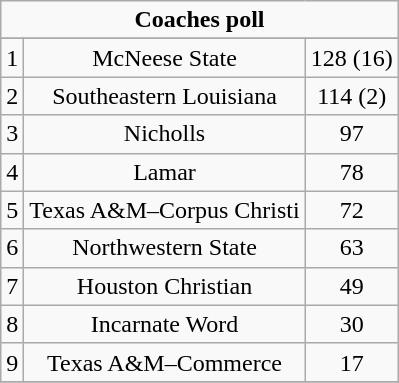<table class="wikitable">
<tr align="center">
<td align="center" Colspan="3"><strong>Coaches poll</strong></td>
</tr>
<tr align="center">
</tr>
<tr align="center">
<td>1</td>
<td>McNeese State</td>
<td>128 (16)</td>
</tr>
<tr align="center">
<td>2</td>
<td>Southeastern Louisiana</td>
<td>114 (2)</td>
</tr>
<tr align="center">
<td>3</td>
<td>Nicholls</td>
<td>97</td>
</tr>
<tr align="center">
<td>4</td>
<td>Lamar</td>
<td>78</td>
</tr>
<tr align="center">
<td>5</td>
<td>Texas A&M–Corpus Christi</td>
<td>72</td>
</tr>
<tr align="center">
<td>6</td>
<td>Northwestern State</td>
<td>63</td>
</tr>
<tr align="center">
<td>7</td>
<td>Houston Christian</td>
<td>49</td>
</tr>
<tr align="center">
<td>8</td>
<td>Incarnate Word</td>
<td>30</td>
</tr>
<tr align="center">
<td>9</td>
<td>Texas A&M–Commerce</td>
<td>17</td>
</tr>
<tr align="center">
</tr>
</table>
